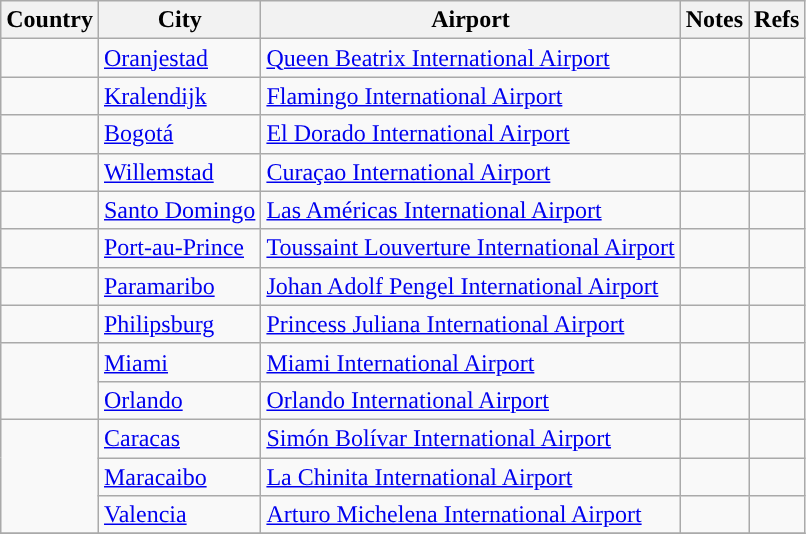<table class="sortable wikitable">
<tr>
<th>Country</th>
<th>City</th>
<th>Airport</th>
<th>Notes</th>
<th class=unsortable>Refs</th>
</tr>
<tr>
<td></td>
<td><a href='#'>Oranjestad</a></td>
<td><a href='#'>Queen Beatrix International Airport</a></td>
<td></td>
<td></td>
</tr>
<tr>
<td></td>
<td><a href='#'>Kralendijk</a></td>
<td><a href='#'>Flamingo International Airport</a></td>
<td></td>
<td></td>
</tr>
<tr>
<td></td>
<td><a href='#'>Bogotá</a></td>
<td><a href='#'>El Dorado International Airport</a></td>
<td align=center></td>
<td></td>
</tr>
<tr>
<td></td>
<td><a href='#'>Willemstad</a></td>
<td><a href='#'>Curaçao International Airport</a></td>
<td></td>
<td></td>
</tr>
<tr>
<td></td>
<td><a href='#'>Santo Domingo</a></td>
<td><a href='#'>Las Américas International Airport</a></td>
<td align=center></td>
<td></td>
</tr>
<tr>
<td></td>
<td><a href='#'>Port-au-Prince</a></td>
<td><a href='#'>Toussaint Louverture International Airport</a></td>
<td align=center></td>
<td></td>
</tr>
<tr>
<td></td>
<td><a href='#'>Paramaribo</a></td>
<td><a href='#'>Johan Adolf Pengel International Airport</a></td>
<td align=center></td>
<td></td>
</tr>
<tr>
<td></td>
<td><a href='#'>Philipsburg</a></td>
<td><a href='#'>Princess Juliana International Airport</a></td>
<td></td>
<td></td>
</tr>
<tr>
<td rowspan=2></td>
<td><a href='#'>Miami</a></td>
<td><a href='#'>Miami International Airport</a></td>
<td></td>
<td></td>
</tr>
<tr>
<td><a href='#'>Orlando</a></td>
<td><a href='#'>Orlando International Airport</a></td>
<td align=center></td>
<td></td>
</tr>
<tr>
<td rowspan=3></td>
<td><a href='#'>Caracas</a></td>
<td><a href='#'>Simón Bolívar International Airport</a></td>
<td></td>
<td></td>
</tr>
<tr>
<td><a href='#'>Maracaibo</a></td>
<td><a href='#'>La Chinita International Airport</a></td>
<td></td>
<td></td>
</tr>
<tr>
<td><a href='#'>Valencia</a></td>
<td><a href='#'>Arturo Michelena International Airport</a></td>
<td></td>
<td></td>
</tr>
<tr>
</tr>
</table>
